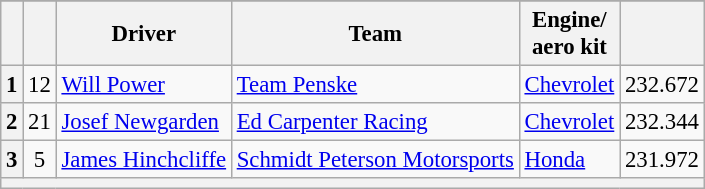<table class="wikitable" style="font-size:95%;">
<tr>
</tr>
<tr>
<th></th>
<th></th>
<th>Driver</th>
<th>Team</th>
<th>Engine/<br>aero kit</th>
<th></th>
</tr>
<tr>
<th>1</th>
<td style="text-align:center;">12</td>
<td> <a href='#'>Will Power</a></td>
<td><a href='#'>Team Penske</a></td>
<td><a href='#'>Chevrolet</a></td>
<td>232.672</td>
</tr>
<tr>
<th>2</th>
<td style="text-align:center;">21</td>
<td> <a href='#'>Josef Newgarden</a></td>
<td><a href='#'>Ed Carpenter Racing</a></td>
<td><a href='#'>Chevrolet</a></td>
<td>232.344</td>
</tr>
<tr>
<th>3</th>
<td style="text-align:center;">5</td>
<td> <a href='#'>James Hinchcliffe</a></td>
<td><a href='#'>Schmidt Peterson Motorsports</a></td>
<td><a href='#'>Honda</a></td>
<td>231.972</td>
</tr>
<tr>
<th colspan=6></th>
</tr>
</table>
